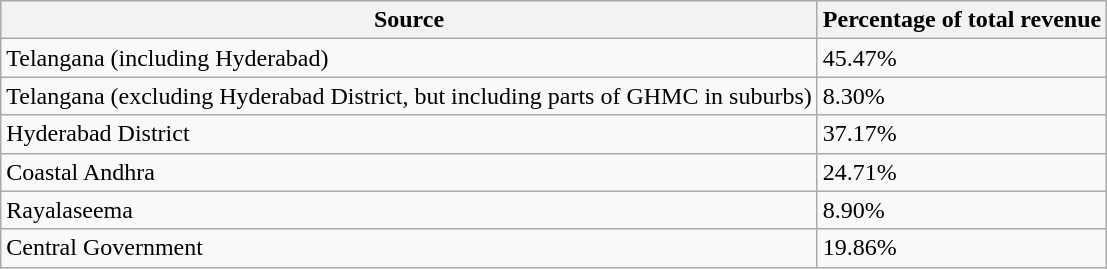<table class="wikitable">
<tr>
<th>Source</th>
<th>Percentage of total revenue</th>
</tr>
<tr>
<td>Telangana (including Hyderabad)</td>
<td>45.47%</td>
</tr>
<tr>
<td>Telangana (excluding Hyderabad District, but including parts of GHMC in suburbs)</td>
<td>8.30%</td>
</tr>
<tr>
<td>Hyderabad District</td>
<td>37.17%</td>
</tr>
<tr>
<td>Coastal Andhra</td>
<td>24.71%</td>
</tr>
<tr>
<td>Rayalaseema</td>
<td>8.90%</td>
</tr>
<tr>
<td>Central Government</td>
<td>19.86%</td>
</tr>
</table>
